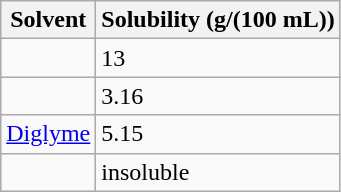<table class="wikitable floatleft">
<tr>
<th>Solvent</th>
<th>Solubility (g/(100 mL))</th>
</tr>
<tr>
<td><a href='#'></a></td>
<td>13</td>
</tr>
<tr>
<td><a href='#'></a></td>
<td>3.16</td>
</tr>
<tr>
<td><a href='#'>Diglyme</a></td>
<td>5.15</td>
</tr>
<tr>
<td><a href='#'></a></td>
<td>insoluble</td>
</tr>
</table>
